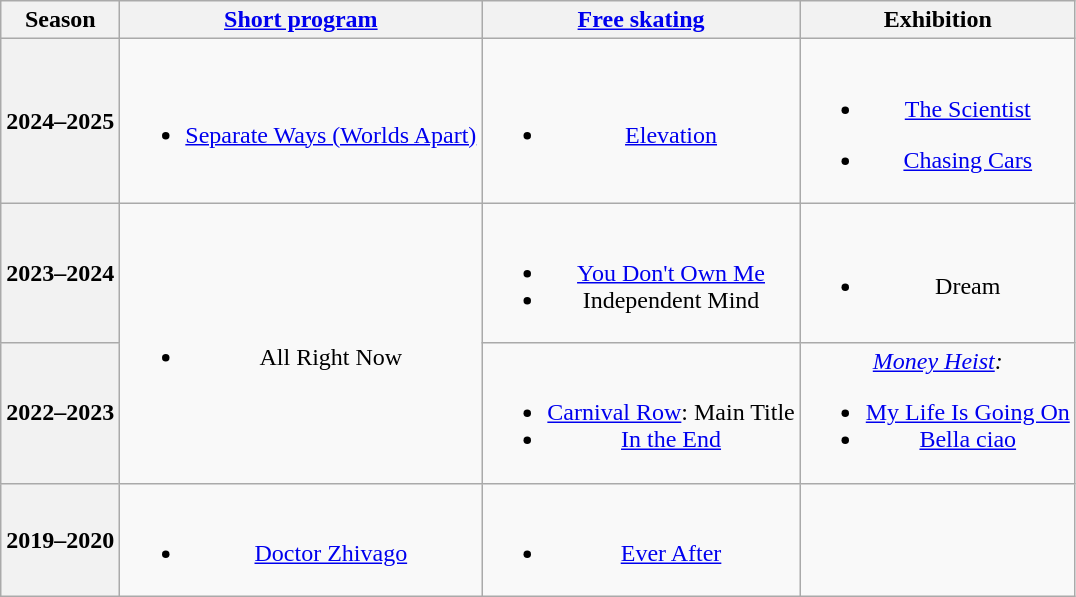<table class=wikitable style=text-align:center>
<tr>
<th>Season</th>
<th><a href='#'>Short program</a></th>
<th><a href='#'>Free skating</a></th>
<th>Exhibition</th>
</tr>
<tr>
<th>2024–2025 <br> </th>
<td><br><ul><li><a href='#'>Separate Ways (Worlds Apart)</a> <br> </li></ul></td>
<td><br><ul><li><a href='#'>Elevation</a> <br> </li></ul></td>
<td><br><ul><li><a href='#'>The Scientist</a> <br> </li></ul><ul><li><a href='#'>Chasing Cars</a> <br></li></ul></td>
</tr>
<tr>
<th>2023–2024 <br> </th>
<td rowspan=2><br><ul><li>All Right Now <br></li></ul></td>
<td><br><ul><li><a href='#'>You Don't Own Me</a> <br> </li><li>Independent Mind <br> </li></ul></td>
<td><br><ul><li>Dream <br></li></ul></td>
</tr>
<tr>
<th>2022–2023 <br> </th>
<td><br><ul><li><a href='#'>Carnival Row</a>: Main Title <br></li><li><a href='#'>In the End</a> <br></li></ul></td>
<td><em><a href='#'>Money Heist</a>:</em><br><ul><li><a href='#'>My Life Is Going On</a> <br></li><li><a href='#'>Bella ciao</a> <br></li></ul></td>
</tr>
<tr>
<th>2019–2020 <br> </th>
<td><br><ul><li><a href='#'>Doctor Zhivago</a> <br></li></ul></td>
<td><br><ul><li><a href='#'>Ever After</a> <br></li></ul></td>
<td></td>
</tr>
</table>
